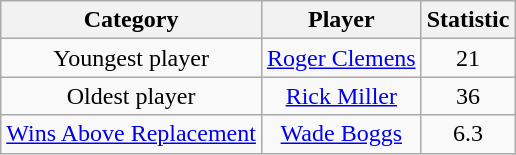<table class="wikitable" style="text-align:center;">
<tr>
<th>Category</th>
<th>Player</th>
<th>Statistic</th>
</tr>
<tr>
<td>Youngest player</td>
<td><a href='#'>Roger Clemens</a></td>
<td>21</td>
</tr>
<tr>
<td>Oldest player</td>
<td><a href='#'>Rick Miller</a></td>
<td>36</td>
</tr>
<tr>
<td><a href='#'>Wins Above Replacement</a></td>
<td><a href='#'>Wade Boggs</a></td>
<td>6.3</td>
</tr>
</table>
